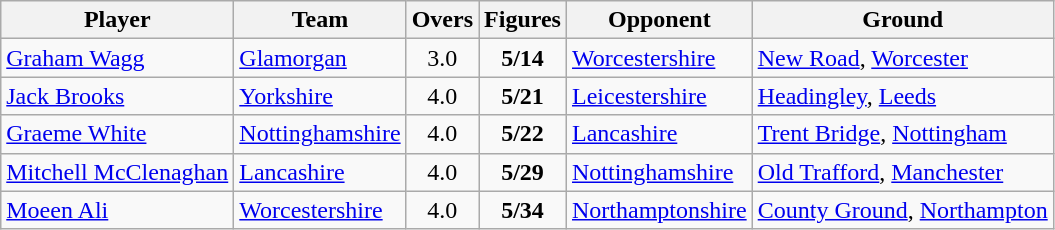<table class="wikitable">
<tr>
<th>Player</th>
<th>Team</th>
<th>Overs</th>
<th>Figures</th>
<th>Opponent</th>
<th>Ground</th>
</tr>
<tr>
<td><a href='#'>Graham Wagg</a></td>
<td><a href='#'>Glamorgan</a></td>
<td style="text-align:center;">3.0</td>
<td style="text-align:center;"><strong>5/14</strong></td>
<td><a href='#'>Worcestershire</a></td>
<td><a href='#'>New Road</a>, <a href='#'>Worcester</a></td>
</tr>
<tr>
<td><a href='#'>Jack Brooks</a></td>
<td><a href='#'>Yorkshire</a></td>
<td style="text-align:center;">4.0</td>
<td style="text-align:center;"><strong>5/21</strong></td>
<td><a href='#'>Leicestershire</a></td>
<td><a href='#'>Headingley</a>, <a href='#'>Leeds</a></td>
</tr>
<tr>
<td><a href='#'>Graeme White</a></td>
<td><a href='#'>Nottinghamshire</a></td>
<td style="text-align:center;">4.0</td>
<td style="text-align:center;"><strong>5/22</strong></td>
<td><a href='#'>Lancashire</a></td>
<td><a href='#'>Trent Bridge</a>, <a href='#'>Nottingham</a></td>
</tr>
<tr>
<td><a href='#'>Mitchell McClenaghan</a></td>
<td><a href='#'>Lancashire</a></td>
<td style="text-align:center;">4.0</td>
<td style="text-align:center;"><strong>5/29</strong></td>
<td><a href='#'>Nottinghamshire</a></td>
<td><a href='#'>Old Trafford</a>, <a href='#'>Manchester</a></td>
</tr>
<tr>
<td><a href='#'>Moeen Ali</a></td>
<td><a href='#'>Worcestershire</a></td>
<td style="text-align:center;">4.0</td>
<td style="text-align:center;"><strong>5/34</strong></td>
<td><a href='#'>Northamptonshire</a></td>
<td><a href='#'>County Ground</a>, <a href='#'>Northampton</a></td>
</tr>
</table>
